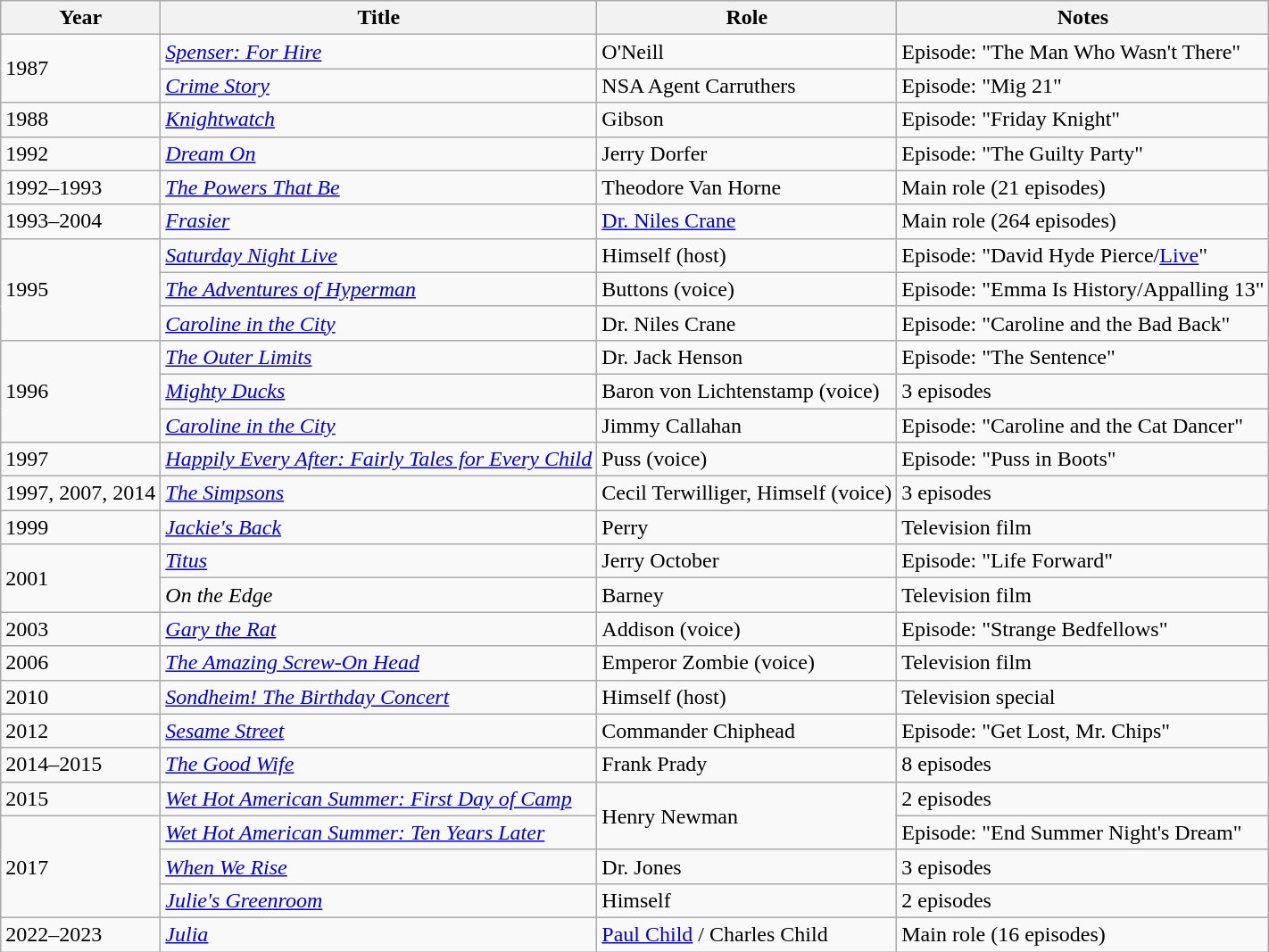<table class="wikitable sortable">
<tr>
<th>Year</th>
<th>Title</th>
<th>Role</th>
<th>Notes</th>
</tr>
<tr>
<td rowspan="2">1987</td>
<td><em><a href='#'>Spenser: For Hire</a></em></td>
<td>O'Neill</td>
<td>Episode: "The Man Who Wasn't There"</td>
</tr>
<tr>
<td><em><a href='#'>Crime Story</a></em></td>
<td>NSA Agent Carruthers</td>
<td>Episode: "Mig 21"</td>
</tr>
<tr>
<td>1988</td>
<td><em><a href='#'>Knightwatch</a></em></td>
<td>Gibson</td>
<td>Episode: "Friday Knight"</td>
</tr>
<tr>
<td>1992</td>
<td><em><a href='#'>Dream On</a></em></td>
<td>Jerry Dorfer</td>
<td>Episode: "The Guilty Party"</td>
</tr>
<tr>
<td>1992–1993</td>
<td><em><a href='#'>The Powers That Be</a></em></td>
<td>Theodore Van Horne</td>
<td>Main role (21 episodes)</td>
</tr>
<tr>
<td>1993–2004</td>
<td><em><a href='#'>Frasier</a></em></td>
<td><a href='#'>Dr. Niles Crane</a></td>
<td>Main role (264 episodes)</td>
</tr>
<tr>
<td rowspan="3">1995</td>
<td><em><a href='#'>Saturday Night Live</a></em></td>
<td>Himself (host)</td>
<td>Episode: "David Hyde Pierce/<a href='#'>Live</a>"</td>
</tr>
<tr>
<td><em><a href='#'>The Adventures of Hyperman</a></em></td>
<td>Buttons (voice)</td>
<td>Episode: "Emma Is History/Appalling 13"</td>
</tr>
<tr>
<td><em><a href='#'>Caroline in the City</a></em></td>
<td>Dr. Niles Crane</td>
<td>Episode: "Caroline and the Bad Back"</td>
</tr>
<tr>
<td rowspan="3">1996</td>
<td><em><a href='#'>The Outer Limits</a></em></td>
<td>Dr. Jack Henson</td>
<td>Episode: "The Sentence"</td>
</tr>
<tr>
<td><em><a href='#'>Mighty Ducks</a></em></td>
<td>Baron von Lichtenstamp (voice)</td>
<td>3 episodes</td>
</tr>
<tr>
<td><em><a href='#'>Caroline in the City</a></em></td>
<td>Jimmy Callahan</td>
<td>Episode: "Caroline and the Cat Dancer"</td>
</tr>
<tr>
<td>1997</td>
<td><em><a href='#'>Happily Every After: Fairly Tales for Every Child</a></em></td>
<td>Puss (voice)</td>
<td>Episode: "Puss in Boots"</td>
</tr>
<tr>
<td>1997, 2007, 2014</td>
<td><em><a href='#'>The Simpsons</a></em></td>
<td>Cecil Terwilliger, Himself (voice)</td>
<td>3 episodes</td>
</tr>
<tr>
<td>1999</td>
<td><em><a href='#'>Jackie's Back</a></em></td>
<td>Perry</td>
<td>Television film</td>
</tr>
<tr>
<td rowspan="2">2001</td>
<td><em><a href='#'>Titus</a></em></td>
<td>Jerry October</td>
<td>Episode: "Life Forward"</td>
</tr>
<tr>
<td><em>On the Edge</em></td>
<td>Barney</td>
<td>Television film</td>
</tr>
<tr>
<td>2003</td>
<td><em><a href='#'>Gary the Rat</a></em></td>
<td>Addison (voice)</td>
<td>Episode: "Strange Bedfellows"</td>
</tr>
<tr>
<td>2006</td>
<td><em><a href='#'>The Amazing Screw-On Head</a></em></td>
<td>Emperor Zombie (voice)</td>
<td>Television film</td>
</tr>
<tr>
<td>2010</td>
<td><em><a href='#'>Sondheim! The Birthday Concert</a></em></td>
<td>Himself (host)</td>
<td>Television special</td>
</tr>
<tr>
<td>2012</td>
<td><em><a href='#'>Sesame Street</a></em></td>
<td>Commander Chiphead</td>
<td>Episode: "Get Lost, Mr. Chips"</td>
</tr>
<tr>
<td>2014–2015</td>
<td><em><a href='#'>The Good Wife</a></em></td>
<td>Frank Prady</td>
<td>8 episodes</td>
</tr>
<tr>
<td>2015</td>
<td><em><a href='#'>Wet Hot American Summer: First Day of Camp</a></em></td>
<td rowspan="2">Henry Newman</td>
<td>2 episodes</td>
</tr>
<tr>
<td rowspan="3">2017</td>
<td><em><a href='#'>Wet Hot American Summer: Ten Years Later</a></em></td>
<td>Episode: "End Summer Night's Dream"</td>
</tr>
<tr>
<td><em><a href='#'>When We Rise</a></em></td>
<td>Dr. Jones</td>
<td>3 episodes</td>
</tr>
<tr>
<td><em><a href='#'>Julie's Greenroom</a></em></td>
<td>Himself</td>
<td>2 episodes</td>
</tr>
<tr>
<td>2022–2023</td>
<td><em><a href='#'>Julia</a></em></td>
<td><a href='#'>Paul Child</a> / Charles Child</td>
<td>Main role (16 episodes)</td>
</tr>
</table>
